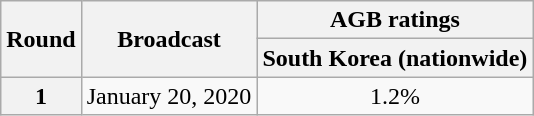<table class="wikitable"style="text-align:center">
<tr>
<th rowspan="2">Round</th>
<th rowspan="2">Broadcast</th>
<th colspan="1">AGB ratings</th>
</tr>
<tr>
<th>South Korea (nationwide)</th>
</tr>
<tr>
<th>1</th>
<td>January 20, 2020</td>
<td>1.2%</td>
</tr>
</table>
